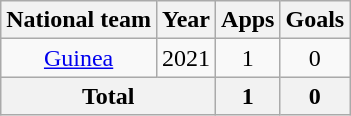<table class=wikitable style=text-align:center>
<tr>
<th>National team</th>
<th>Year</th>
<th>Apps</th>
<th>Goals</th>
</tr>
<tr>
<td rowspan="1"><a href='#'>Guinea</a></td>
<td>2021</td>
<td>1</td>
<td>0</td>
</tr>
<tr>
<th colspan="2">Total</th>
<th>1</th>
<th>0</th>
</tr>
</table>
